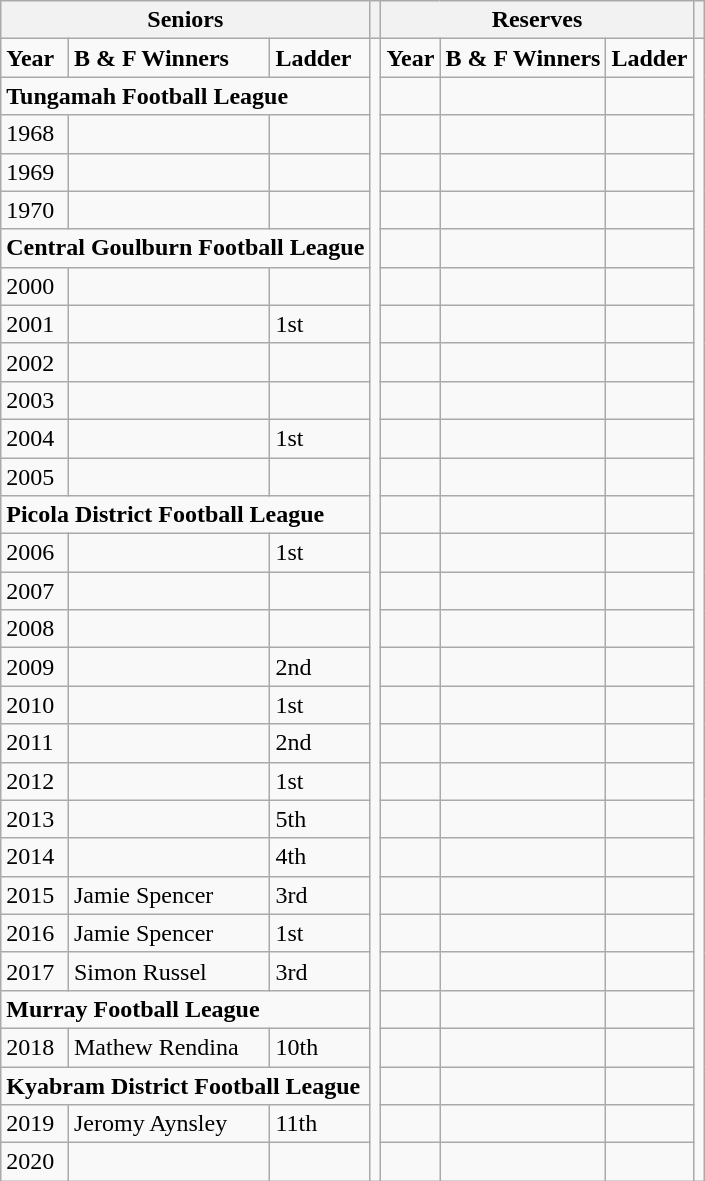<table class="wikitable">
<tr>
<th colspan="3">Seniors</th>
<th></th>
<th colspan="3">Reserves</th>
<th></th>
</tr>
<tr>
<td><strong>Year</strong></td>
<td><strong>B & F Winners</strong></td>
<td><strong>Ladder</strong></td>
<td rowspan="33"></td>
<td><strong>Year</strong></td>
<td><strong>B & F Winners</strong></td>
<td><strong>Ladder</strong></td>
<td rowspan="33"></td>
</tr>
<tr>
<td colspan="3"><strong>Tungamah Football League</strong></td>
<td></td>
<td></td>
<td></td>
</tr>
<tr>
<td>1968</td>
<td></td>
<td></td>
<td></td>
<td></td>
<td></td>
</tr>
<tr>
<td>1969</td>
<td></td>
<td></td>
<td></td>
<td></td>
<td></td>
</tr>
<tr>
<td>1970</td>
<td></td>
<td></td>
<td></td>
<td></td>
<td></td>
</tr>
<tr>
<td colspan="3"><strong>Central Goulburn Football League</strong></td>
<td></td>
<td></td>
<td></td>
</tr>
<tr>
<td>2000</td>
<td></td>
<td></td>
<td></td>
<td></td>
<td></td>
</tr>
<tr>
<td>2001</td>
<td></td>
<td>1st</td>
<td></td>
<td></td>
<td></td>
</tr>
<tr>
<td>2002</td>
<td></td>
<td></td>
<td></td>
<td></td>
<td></td>
</tr>
<tr>
<td>2003</td>
<td></td>
<td></td>
<td></td>
<td></td>
<td></td>
</tr>
<tr>
<td>2004</td>
<td></td>
<td>1st</td>
<td></td>
<td></td>
<td></td>
</tr>
<tr>
<td>2005</td>
<td></td>
<td></td>
<td></td>
<td></td>
<td></td>
</tr>
<tr>
<td colspan="3"><strong>Picola District Football League</strong></td>
<td></td>
<td></td>
<td></td>
</tr>
<tr>
<td>2006</td>
<td></td>
<td>1st</td>
<td></td>
<td></td>
<td></td>
</tr>
<tr>
<td>2007</td>
<td></td>
<td></td>
<td></td>
<td></td>
<td></td>
</tr>
<tr>
<td>2008</td>
<td></td>
<td></td>
<td></td>
<td></td>
<td></td>
</tr>
<tr>
<td>2009</td>
<td></td>
<td>2nd</td>
<td></td>
<td></td>
<td></td>
</tr>
<tr>
<td>2010</td>
<td></td>
<td>1st</td>
<td></td>
<td></td>
<td></td>
</tr>
<tr>
<td>2011</td>
<td></td>
<td>2nd</td>
<td></td>
<td></td>
<td></td>
</tr>
<tr>
<td>2012</td>
<td></td>
<td>1st</td>
<td></td>
<td></td>
<td></td>
</tr>
<tr>
<td>2013</td>
<td></td>
<td>5th</td>
<td></td>
<td></td>
<td></td>
</tr>
<tr>
<td>2014</td>
<td></td>
<td>4th</td>
<td></td>
<td></td>
<td></td>
</tr>
<tr>
<td>2015</td>
<td>Jamie Spencer</td>
<td>3rd</td>
<td></td>
<td></td>
<td></td>
</tr>
<tr>
<td>2016</td>
<td>Jamie Spencer</td>
<td>1st</td>
<td></td>
<td></td>
<td></td>
</tr>
<tr>
<td>2017</td>
<td>Simon Russel</td>
<td>3rd</td>
<td></td>
<td></td>
<td></td>
</tr>
<tr>
<td colspan="3"><strong>Murray Football League</strong></td>
<td></td>
<td></td>
<td></td>
</tr>
<tr>
<td>2018</td>
<td>Mathew Rendina</td>
<td>10th</td>
<td></td>
<td></td>
<td></td>
</tr>
<tr>
<td colspan="3"><strong>Kyabram District Football League</strong></td>
<td></td>
<td></td>
<td></td>
</tr>
<tr>
<td>2019</td>
<td>Jeromy Aynsley</td>
<td>11th</td>
<td></td>
<td></td>
<td></td>
</tr>
<tr>
<td>2020</td>
<td></td>
<td></td>
<td></td>
<td></td>
<td></td>
</tr>
</table>
